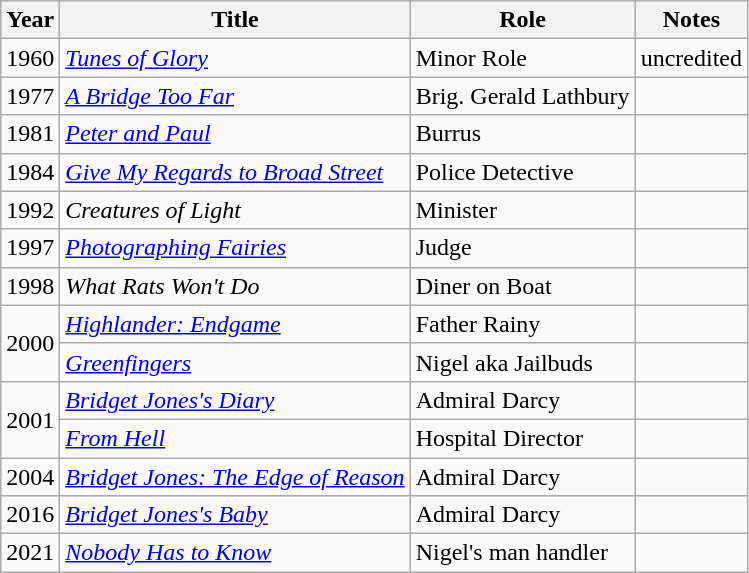<table class="wikitable sortable">
<tr>
<th>Year</th>
<th>Title</th>
<th>Role</th>
<th>Notes</th>
</tr>
<tr>
<td>1960</td>
<td><em><a href='#'>Tunes of Glory</a></em></td>
<td>Minor Role</td>
<td>uncredited</td>
</tr>
<tr>
<td>1977</td>
<td><em><a href='#'>A Bridge Too Far</a></em></td>
<td>Brig. Gerald Lathbury</td>
<td></td>
</tr>
<tr>
<td>1981</td>
<td><em><a href='#'>Peter and Paul</a></em></td>
<td>Burrus</td>
<td></td>
</tr>
<tr>
<td>1984</td>
<td><em><a href='#'>Give My Regards to Broad Street</a></em></td>
<td>Police Detective</td>
<td></td>
</tr>
<tr>
<td>1992</td>
<td><em>Creatures of Light</em></td>
<td>Minister</td>
<td></td>
</tr>
<tr>
<td>1997</td>
<td><em><a href='#'>Photographing Fairies</a></em></td>
<td>Judge</td>
<td></td>
</tr>
<tr>
<td>1998</td>
<td><em>What Rats Won't Do</em></td>
<td>Diner on Boat</td>
<td></td>
</tr>
<tr>
<td rowspan="2">2000</td>
<td><em><a href='#'>Highlander: Endgame</a></em></td>
<td>Father Rainy</td>
<td></td>
</tr>
<tr>
<td><em><a href='#'>Greenfingers</a></em></td>
<td>Nigel aka Jailbuds</td>
<td></td>
</tr>
<tr>
<td rowspan="2">2001</td>
<td><em><a href='#'>Bridget Jones's Diary</a></em></td>
<td>Admiral Darcy</td>
<td></td>
</tr>
<tr>
<td><em><a href='#'>From Hell</a></em></td>
<td>Hospital Director</td>
<td></td>
</tr>
<tr>
<td>2004</td>
<td><em><a href='#'>Bridget Jones: The Edge of Reason</a></em></td>
<td>Admiral Darcy</td>
<td></td>
</tr>
<tr>
<td>2016</td>
<td><em><a href='#'>Bridget Jones's Baby</a></em></td>
<td>Admiral Darcy</td>
<td></td>
</tr>
<tr>
<td>2021</td>
<td><em><a href='#'>Nobody Has to Know</a></em></td>
<td>Nigel's man handler</td>
<td></td>
</tr>
</table>
